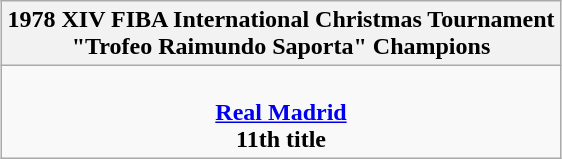<table class=wikitable style="text-align:center; margin:auto">
<tr>
<th>1978 XIV FIBA International Christmas Tournament<br>"Trofeo Raimundo Saporta" Champions</th>
</tr>
<tr>
<td><br><strong><a href='#'>Real Madrid</a></strong><br><strong>11th title</strong></td>
</tr>
</table>
